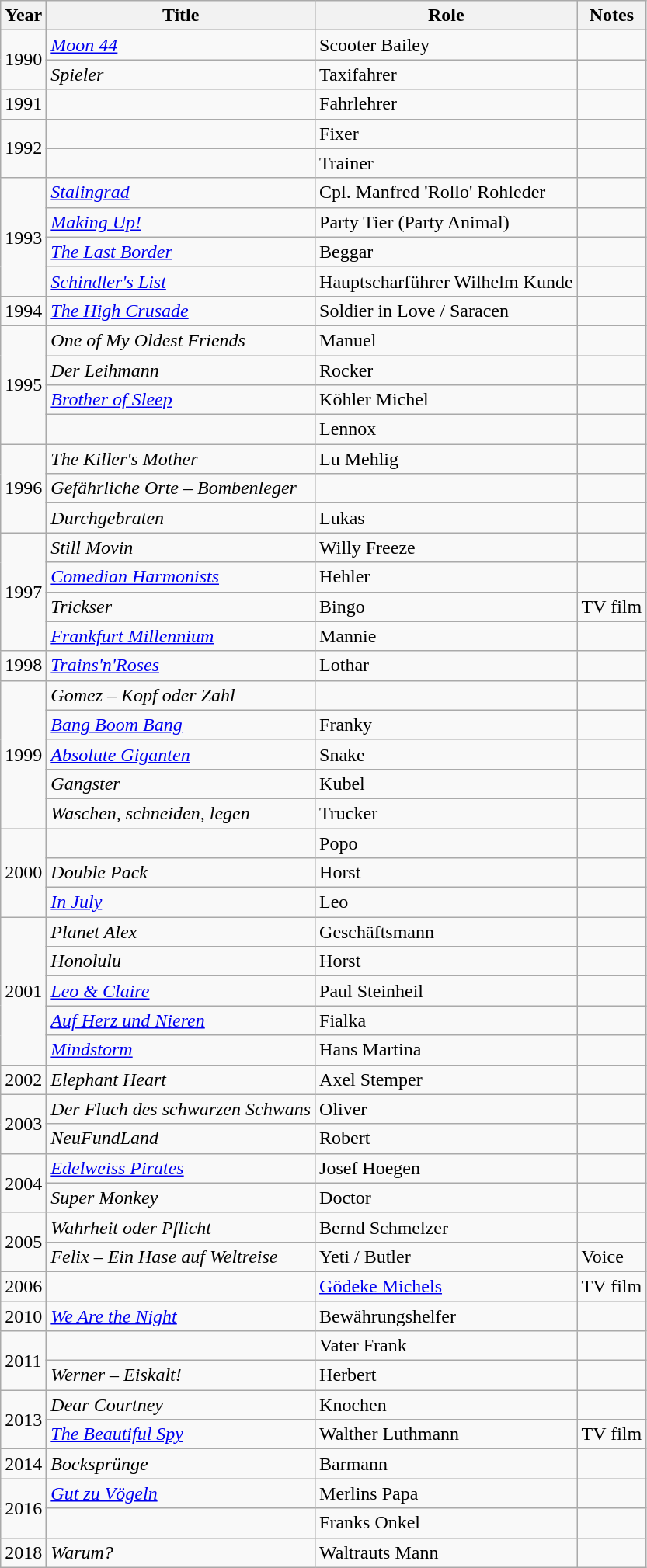<table class="wikitable sortable">
<tr>
<th>Year</th>
<th>Title</th>
<th>Role</th>
<th class="unsortable">Notes</th>
</tr>
<tr>
<td rowspan=2>1990</td>
<td><em><a href='#'>Moon 44</a></em></td>
<td>Scooter Bailey</td>
<td></td>
</tr>
<tr>
<td><em>Spieler</em></td>
<td>Taxifahrer</td>
<td></td>
</tr>
<tr>
<td>1991</td>
<td><em></em></td>
<td>Fahrlehrer</td>
<td></td>
</tr>
<tr>
<td rowspan=2>1992</td>
<td><em></em></td>
<td>Fixer</td>
<td></td>
</tr>
<tr>
<td><em></em></td>
<td>Trainer</td>
<td></td>
</tr>
<tr>
<td rowspan=4>1993</td>
<td><em><a href='#'>Stalingrad</a></em></td>
<td>Cpl. Manfred 'Rollo' Rohleder</td>
<td></td>
</tr>
<tr>
<td><em><a href='#'>Making Up!</a></em></td>
<td>Party Tier (Party Animal)</td>
<td></td>
</tr>
<tr>
<td><em><a href='#'>The Last Border</a></em></td>
<td>Beggar</td>
<td></td>
</tr>
<tr>
<td><em><a href='#'>Schindler's List</a></em></td>
<td>Hauptscharführer Wilhelm Kunde</td>
<td></td>
</tr>
<tr>
<td>1994</td>
<td><em><a href='#'>The High Crusade</a></em></td>
<td>Soldier in Love / Saracen</td>
<td></td>
</tr>
<tr>
<td rowspan=4>1995</td>
<td><em>One of My Oldest Friends</em></td>
<td>Manuel</td>
<td></td>
</tr>
<tr>
<td><em>Der Leihmann</em></td>
<td>Rocker</td>
<td></td>
</tr>
<tr>
<td><em><a href='#'>Brother of Sleep</a></em></td>
<td>Köhler Michel</td>
<td></td>
</tr>
<tr>
<td><em></em></td>
<td>Lennox</td>
<td></td>
</tr>
<tr>
<td rowspan=3>1996</td>
<td><em>The Killer's Mother</em></td>
<td>Lu Mehlig</td>
<td></td>
</tr>
<tr>
<td><em>Gefährliche Orte – Bombenleger</em></td>
<td></td>
<td></td>
</tr>
<tr>
<td><em>Durchgebraten</em></td>
<td>Lukas</td>
<td></td>
</tr>
<tr>
<td rowspan=4>1997</td>
<td><em>Still Movin</em></td>
<td>Willy Freeze</td>
<td></td>
</tr>
<tr>
<td><em><a href='#'>Comedian Harmonists</a></em></td>
<td>Hehler</td>
<td></td>
</tr>
<tr>
<td><em>Trickser</em></td>
<td>Bingo</td>
<td>TV film</td>
</tr>
<tr>
<td><em><a href='#'>Frankfurt Millennium</a></em></td>
<td>Mannie</td>
<td></td>
</tr>
<tr>
<td>1998</td>
<td><em><a href='#'>Trains'n'Roses</a></em></td>
<td>Lothar</td>
<td></td>
</tr>
<tr>
<td rowspan=5>1999</td>
<td><em>Gomez – Kopf oder Zahl</em></td>
<td></td>
<td></td>
</tr>
<tr>
<td><em><a href='#'>Bang Boom Bang</a></em></td>
<td>Franky</td>
<td></td>
</tr>
<tr>
<td><em><a href='#'>Absolute Giganten</a></em></td>
<td>Snake</td>
<td></td>
</tr>
<tr>
<td><em>Gangster</em></td>
<td>Kubel</td>
<td></td>
</tr>
<tr>
<td><em>Waschen, schneiden, legen</em></td>
<td>Trucker</td>
<td></td>
</tr>
<tr>
<td rowspan=3>2000</td>
<td><em></em></td>
<td>Popo</td>
<td></td>
</tr>
<tr>
<td><em>Double Pack</em></td>
<td>Horst</td>
<td></td>
</tr>
<tr>
<td><em><a href='#'>In July</a></em></td>
<td>Leo</td>
<td></td>
</tr>
<tr>
<td rowspan=5>2001</td>
<td><em>Planet Alex</em></td>
<td>Geschäftsmann</td>
<td></td>
</tr>
<tr>
<td><em>Honolulu</em></td>
<td>Horst</td>
<td></td>
</tr>
<tr>
<td><em><a href='#'>Leo & Claire</a></em></td>
<td>Paul Steinheil</td>
<td></td>
</tr>
<tr>
<td><em><a href='#'>Auf Herz und Nieren</a></em></td>
<td>Fialka</td>
<td></td>
</tr>
<tr>
<td><em><a href='#'>Mindstorm</a></em></td>
<td>Hans Martina</td>
<td></td>
</tr>
<tr>
<td>2002</td>
<td><em>Elephant Heart</em></td>
<td>Axel Stemper</td>
<td></td>
</tr>
<tr>
<td rowspan=2>2003</td>
<td><em>Der Fluch des schwarzen Schwans</em></td>
<td>Oliver</td>
<td></td>
</tr>
<tr>
<td><em>NeuFundLand</em></td>
<td>Robert</td>
<td></td>
</tr>
<tr>
<td rowspan=2>2004</td>
<td><em><a href='#'>Edelweiss Pirates</a></em></td>
<td>Josef Hoegen</td>
<td></td>
</tr>
<tr>
<td><em>Super Monkey</em></td>
<td>Doctor</td>
<td></td>
</tr>
<tr>
<td rowspan=2>2005</td>
<td><em>Wahrheit oder Pflicht</em></td>
<td>Bernd Schmelzer</td>
<td></td>
</tr>
<tr>
<td><em>Felix – Ein Hase auf Weltreise</em></td>
<td>Yeti / Butler</td>
<td>Voice</td>
</tr>
<tr>
<td>2006</td>
<td><em></em></td>
<td><a href='#'>Gödeke Michels</a></td>
<td>TV film</td>
</tr>
<tr>
<td>2010</td>
<td><em><a href='#'>We Are the Night</a></em></td>
<td>Bewährungshelfer</td>
<td></td>
</tr>
<tr>
<td rowspan=2>2011</td>
<td><em></em></td>
<td>Vater Frank</td>
<td></td>
</tr>
<tr>
<td><em>Werner – Eiskalt!</em></td>
<td>Herbert</td>
<td></td>
</tr>
<tr>
<td rowspan=2>2013</td>
<td><em>Dear Courtney</em></td>
<td>Knochen</td>
<td></td>
</tr>
<tr>
<td><em><a href='#'>The Beautiful Spy</a></em></td>
<td>Walther Luthmann</td>
<td>TV film</td>
</tr>
<tr>
<td>2014</td>
<td><em>Bocksprünge</em></td>
<td>Barmann</td>
<td></td>
</tr>
<tr>
<td rowspan=2>2016</td>
<td><em><a href='#'>Gut zu Vögeln</a></em></td>
<td>Merlins Papa</td>
<td></td>
</tr>
<tr>
<td><em></em></td>
<td>Franks Onkel</td>
<td></td>
</tr>
<tr>
<td>2018</td>
<td><em>Warum?</em></td>
<td>Waltrauts Mann</td>
<td></td>
</tr>
</table>
